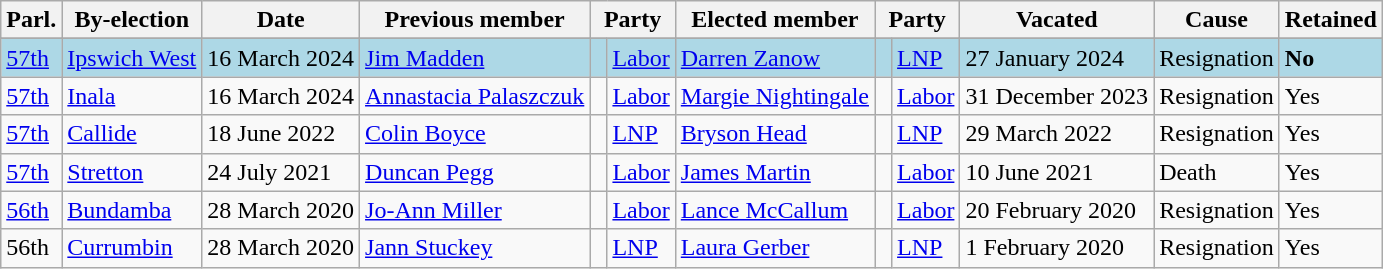<table class="wikitable">
<tr>
<th>Parl.</th>
<th>By-election</th>
<th>Date</th>
<th>Previous member</th>
<th colspan="2">Party</th>
<th>Elected member</th>
<th colspan="2">Party</th>
<th>Vacated</th>
<th>Cause</th>
<th>Retained</th>
</tr>
<tr>
</tr>
<tr style="background:lightblue;">
<td><a href='#'>57th</a></td>
<td><a href='#'>Ipswich West</a></td>
<td>16 March 2024</td>
<td><a href='#'>Jim Madden</a></td>
<td> </td>
<td><a href='#'>Labor</a></td>
<td><a href='#'>Darren Zanow</a></td>
<td> </td>
<td><a href='#'>LNP</a></td>
<td>27 January 2024</td>
<td>Resignation</td>
<td><strong>No</strong></td>
</tr>
<tr>
<td><a href='#'>57th</a></td>
<td><a href='#'>Inala</a></td>
<td>16 March 2024</td>
<td><a href='#'>Annastacia Palaszczuk</a></td>
<td> </td>
<td><a href='#'>Labor</a></td>
<td><a href='#'>Margie Nightingale</a></td>
<td> </td>
<td><a href='#'>Labor</a></td>
<td>31 December 2023</td>
<td>Resignation</td>
<td>Yes</td>
</tr>
<tr>
<td><a href='#'>57th</a></td>
<td><a href='#'>Callide</a></td>
<td>18 June 2022</td>
<td><a href='#'>Colin Boyce</a></td>
<td> </td>
<td><a href='#'>LNP</a></td>
<td><a href='#'>Bryson Head</a></td>
<td> </td>
<td><a href='#'>LNP</a></td>
<td>29 March 2022</td>
<td>Resignation</td>
<td>Yes</td>
</tr>
<tr>
<td><a href='#'>57th</a></td>
<td><a href='#'>Stretton</a></td>
<td>24 July 2021</td>
<td><a href='#'>Duncan Pegg</a></td>
<td> </td>
<td><a href='#'>Labor</a></td>
<td><a href='#'>James Martin</a></td>
<td> </td>
<td><a href='#'>Labor</a></td>
<td>10 June 2021</td>
<td>Death</td>
<td>Yes</td>
</tr>
<tr>
<td><a href='#'>56th</a></td>
<td><a href='#'>Bundamba</a></td>
<td>28 March 2020</td>
<td><a href='#'>Jo-Ann Miller</a></td>
<td> </td>
<td><a href='#'>Labor</a></td>
<td><a href='#'>Lance McCallum</a></td>
<td> </td>
<td><a href='#'>Labor</a></td>
<td>20 February 2020</td>
<td>Resignation</td>
<td>Yes</td>
</tr>
<tr>
<td>56th</td>
<td><a href='#'>Currumbin</a></td>
<td>28 March 2020</td>
<td><a href='#'>Jann Stuckey</a></td>
<td> </td>
<td><a href='#'>LNP</a></td>
<td><a href='#'>Laura Gerber</a></td>
<td> </td>
<td><a href='#'>LNP</a></td>
<td>1 February 2020</td>
<td>Resignation</td>
<td>Yes</td>
</tr>
</table>
